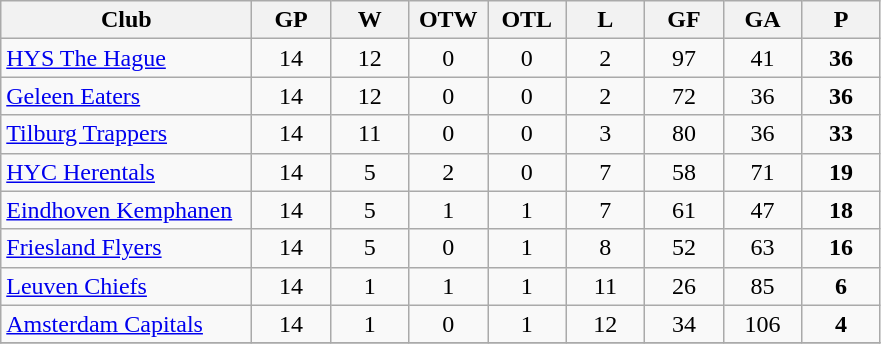<table class="wikitable" style="text-align:center;">
<tr>
<th width=160px>Club</th>
<th width=45px>GP</th>
<th width=45px>W</th>
<th width=45px>OTW</th>
<th width=45px>OTL</th>
<th width=45px>L</th>
<th width=45px>GF</th>
<th width=45px>GA</th>
<th width=45px>P</th>
</tr>
<tr>
<td align=left><a href='#'>HYS The Hague</a></td>
<td>14</td>
<td>12</td>
<td>0</td>
<td>0</td>
<td>2</td>
<td>97</td>
<td>41</td>
<td><strong>36</strong></td>
</tr>
<tr>
<td align=left><a href='#'>Geleen Eaters</a></td>
<td>14</td>
<td>12</td>
<td>0</td>
<td>0</td>
<td>2</td>
<td>72</td>
<td>36</td>
<td><strong>36</strong></td>
</tr>
<tr>
<td align=left><a href='#'>Tilburg Trappers</a></td>
<td>14</td>
<td>11</td>
<td>0</td>
<td>0</td>
<td>3</td>
<td>80</td>
<td>36</td>
<td><strong>33</strong></td>
</tr>
<tr>
<td align=left><a href='#'>HYC Herentals</a></td>
<td>14</td>
<td>5</td>
<td>2</td>
<td>0</td>
<td>7</td>
<td>58</td>
<td>71</td>
<td><strong>19</strong></td>
</tr>
<tr>
<td align=left><a href='#'>Eindhoven Kemphanen</a></td>
<td>14</td>
<td>5</td>
<td>1</td>
<td>1</td>
<td>7</td>
<td>61</td>
<td>47</td>
<td><strong>18</strong></td>
</tr>
<tr>
<td align=left><a href='#'>Friesland Flyers</a></td>
<td>14</td>
<td>5</td>
<td>0</td>
<td>1</td>
<td>8</td>
<td>52</td>
<td>63</td>
<td><strong>16</strong></td>
</tr>
<tr>
<td align=left><a href='#'>Leuven Chiefs</a></td>
<td>14</td>
<td>1</td>
<td>1</td>
<td>1</td>
<td>11</td>
<td>26</td>
<td>85</td>
<td><strong>6</strong></td>
</tr>
<tr>
<td align=left><a href='#'>Amsterdam Capitals</a></td>
<td>14</td>
<td>1</td>
<td>0</td>
<td>1</td>
<td>12</td>
<td>34</td>
<td>106</td>
<td><strong>4</strong></td>
</tr>
<tr>
</tr>
</table>
